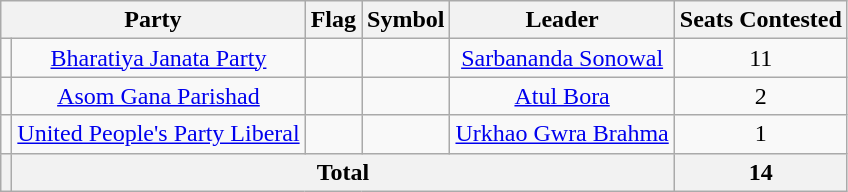<table class="wikitable" style="text-align:center">
<tr>
<th colspan="2">Party</th>
<th>Flag</th>
<th>Symbol</th>
<th>Leader</th>
<th>Seats Contested</th>
</tr>
<tr>
<td></td>
<td><a href='#'>Bharatiya Janata Party</a></td>
<td></td>
<td></td>
<td><a href='#'>Sarbananda Sonowal</a></td>
<td>11</td>
</tr>
<tr>
<td></td>
<td><a href='#'>Asom Gana Parishad</a></td>
<td></td>
<td></td>
<td><a href='#'>Atul Bora</a></td>
<td>2</td>
</tr>
<tr>
<td></td>
<td><a href='#'>United People's Party Liberal</a></td>
<td></td>
<td></td>
<td><a href='#'>Urkhao Gwra Brahma</a></td>
<td>1</td>
</tr>
<tr>
<th></th>
<th colspan=4><strong>Total</strong></th>
<th>14</th>
</tr>
</table>
